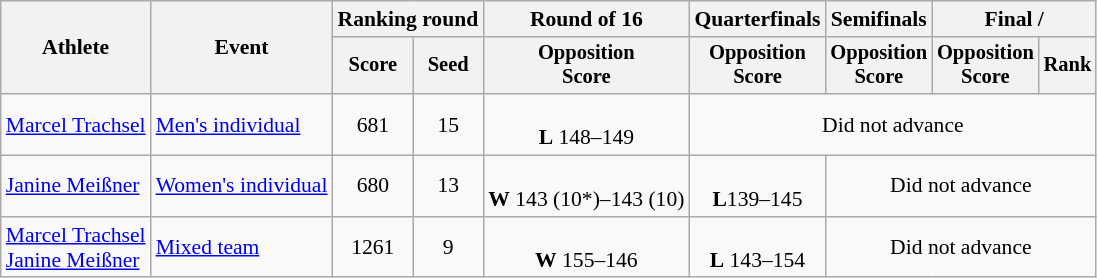<table class="wikitable" style="text-align:center; font-size:90%">
<tr>
<th rowspan=2>Athlete</th>
<th rowspan=2>Event</th>
<th colspan=2>Ranking round</th>
<th>Round of 16</th>
<th>Quarterfinals</th>
<th>Semifinals</th>
<th colspan=2>Final / </th>
</tr>
<tr style="font-size:95%">
<th>Score</th>
<th>Seed</th>
<th>Opposition<br>Score</th>
<th>Opposition<br>Score</th>
<th>Opposition<br>Score</th>
<th>Opposition<br>Score</th>
<th>Rank</th>
</tr>
<tr>
<td align=left><a href='#'>Marcel Trachsel</a></td>
<td align=left><a href='#'>Men's individual</a></td>
<td>681</td>
<td>15</td>
<td><br> <strong>L</strong> 148–149</td>
<td colspan=4>Did not advance</td>
</tr>
<tr>
<td align=left><a href='#'>Janine Meißner</a></td>
<td align=left><a href='#'>Women's individual</a></td>
<td>680</td>
<td>13</td>
<td><br><strong>W</strong> 143 (10*)–143 (10)</td>
<td><br><strong>L</strong>139–145</td>
<td colspan=3>Did not advance</td>
</tr>
<tr>
<td align=left><a href='#'>Marcel Trachsel</a><br><a href='#'>Janine Meißner</a></td>
<td align=left><a href='#'>Mixed team</a></td>
<td>1261</td>
<td>9</td>
<td><br> <strong>W</strong> 155–146</td>
<td><br> <strong>L</strong> 143–154</td>
<td colspan=3>Did not advance</td>
</tr>
</table>
